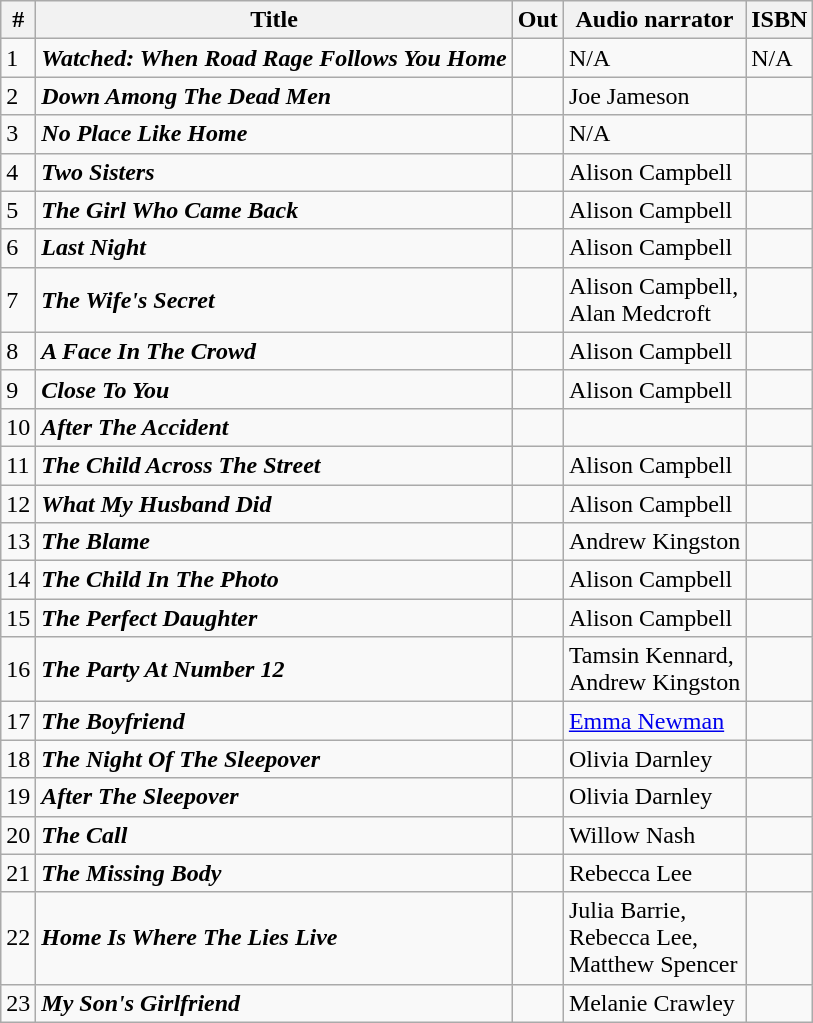<table class="wikitable sortable">
<tr>
<th>#</th>
<th>Title</th>
<th>Out</th>
<th>Audio narrator</th>
<th class="unsortable">ISBN</th>
</tr>
<tr>
<td>1</td>
<td><strong><em>Watched: When Road Rage Follows You Home</em></strong></td>
<td></td>
<td>N/A</td>
<td>N/A</td>
</tr>
<tr>
<td>2</td>
<td><strong><em>Down Among The Dead Men</em></strong></td>
<td></td>
<td>Joe Jameson</td>
<td></td>
</tr>
<tr>
<td>3</td>
<td><strong><em>No Place Like Home</em></strong></td>
<td></td>
<td>N/A</td>
<td></td>
</tr>
<tr>
<td>4</td>
<td><strong><em>Two Sisters</em></strong></td>
<td></td>
<td>Alison Campbell</td>
<td></td>
</tr>
<tr>
<td>5</td>
<td><strong><em>The Girl Who Came Back</em></strong></td>
<td></td>
<td>Alison Campbell</td>
<td></td>
</tr>
<tr>
<td>6</td>
<td><strong><em>Last Night</em></strong></td>
<td></td>
<td>Alison Campbell</td>
<td></td>
</tr>
<tr>
<td>7</td>
<td><strong><em>The Wife's Secret</em></strong></td>
<td></td>
<td>Alison Campbell,<br>Alan Medcroft</td>
<td></td>
</tr>
<tr>
<td>8</td>
<td><strong><em>A Face In The Crowd</em></strong></td>
<td></td>
<td>Alison Campbell</td>
<td></td>
</tr>
<tr>
<td>9</td>
<td><strong><em>Close To You</em></strong></td>
<td></td>
<td>Alison Campbell</td>
<td></td>
</tr>
<tr>
<td>10</td>
<td><strong><em>After The Accident</em></strong></td>
<td></td>
<td></td>
<td></td>
</tr>
<tr>
<td>11</td>
<td><strong><em>The Child Across The Street</em></strong></td>
<td></td>
<td>Alison Campbell</td>
<td></td>
</tr>
<tr>
<td>12</td>
<td><strong><em>What My Husband Did</em></strong></td>
<td></td>
<td>Alison Campbell</td>
<td></td>
</tr>
<tr>
<td>13</td>
<td><strong><em>The Blame</em></strong></td>
<td></td>
<td>Andrew Kingston</td>
<td></td>
</tr>
<tr>
<td>14</td>
<td><strong><em>The Child In The Photo</em></strong></td>
<td></td>
<td>Alison Campbell</td>
<td></td>
</tr>
<tr>
<td>15</td>
<td><strong><em>The Perfect Daughter</em></strong></td>
<td></td>
<td>Alison Campbell</td>
<td></td>
</tr>
<tr>
<td>16</td>
<td><strong><em>The Party At Number 12</em></strong></td>
<td></td>
<td>Tamsin Kennard,<br>Andrew Kingston</td>
<td></td>
</tr>
<tr>
<td>17</td>
<td><strong><em>The Boyfriend</em></strong></td>
<td></td>
<td><a href='#'>Emma Newman</a></td>
<td></td>
</tr>
<tr>
<td>18</td>
<td><strong><em>The Night Of The Sleepover</em></strong></td>
<td></td>
<td>Olivia Darnley</td>
<td></td>
</tr>
<tr>
<td>19</td>
<td><strong><em>After The Sleepover</em></strong></td>
<td></td>
<td>Olivia Darnley</td>
<td></td>
</tr>
<tr>
<td>20</td>
<td><strong><em>The Call</em></strong></td>
<td></td>
<td>Willow Nash</td>
<td></td>
</tr>
<tr>
<td>21</td>
<td><strong><em>The Missing Body</em></strong></td>
<td></td>
<td>Rebecca Lee</td>
<td></td>
</tr>
<tr>
<td>22</td>
<td><strong><em>Home Is Where The Lies Live</em></strong></td>
<td></td>
<td>Julia Barrie,<br>Rebecca Lee,<br>Matthew Spencer</td>
<td></td>
</tr>
<tr>
<td>23</td>
<td><strong><em>My Son's Girlfriend</em></strong></td>
<td></td>
<td>Melanie Crawley</td>
<td></td>
</tr>
</table>
